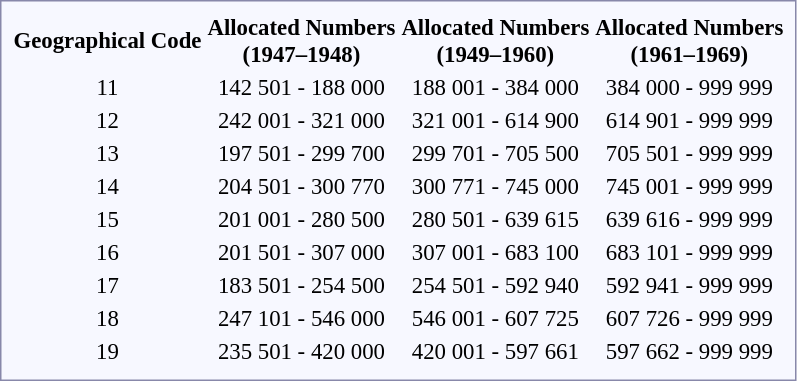<table style="border:1px solid #8888aa; background-color:#f7f8ff; padding:5px; font-size:95%; margin: 0px 12px 12px 0px;">
<tr>
<td align="center"><strong>Geographical Code</strong></td>
<td align="center"><strong>Allocated Numbers<br>(1947–1948)</strong></td>
<td align="center"><strong>Allocated Numbers<br>(1949–1960)</strong></td>
<td align="center"><strong>Allocated Numbers<br>(1961–1969)</strong></td>
</tr>
<tr>
<td align="center">11</td>
<td align="center">142 501 - 188 000</td>
<td align="center">188 001 - 384 000</td>
<td align="center">384 000 - 999 999</td>
</tr>
<tr>
<td align="center">12</td>
<td align="center">242 001 - 321 000</td>
<td align="center">321 001 - 614 900</td>
<td align="center">614 901 - 999 999</td>
</tr>
<tr>
<td align="center">13</td>
<td align="center">197 501 - 299 700</td>
<td align="center">299 701 - 705 500</td>
<td align="center">705 501 - 999 999</td>
</tr>
<tr>
<td align="center">14</td>
<td align="center">204 501 - 300 770</td>
<td align="center">300 771 - 745 000</td>
<td align="center">745 001 - 999 999</td>
</tr>
<tr>
<td align="center">15</td>
<td align="center">201 001 - 280 500</td>
<td align="center">280 501 - 639 615</td>
<td align="center">639 616 - 999 999</td>
</tr>
<tr>
<td align="center">16</td>
<td align="center">201 501 - 307 000</td>
<td align="center">307 001 - 683 100</td>
<td align="center">683 101 - 999 999</td>
</tr>
<tr>
<td align="center">17</td>
<td align="center">183 501 - 254 500</td>
<td align="center">254 501 - 592 940</td>
<td align="center">592 941 - 999 999</td>
</tr>
<tr>
<td align="center">18</td>
<td align="center">247 101 - 546 000</td>
<td align="center">546 001 - 607 725</td>
<td align="center">607 726 - 999 999</td>
</tr>
<tr>
<td align="center">19</td>
<td align="center">235 501 - 420 000</td>
<td align="center">420 001 - 597 661</td>
<td align="center">597 662 - 999 999</td>
</tr>
<tr>
</tr>
</table>
